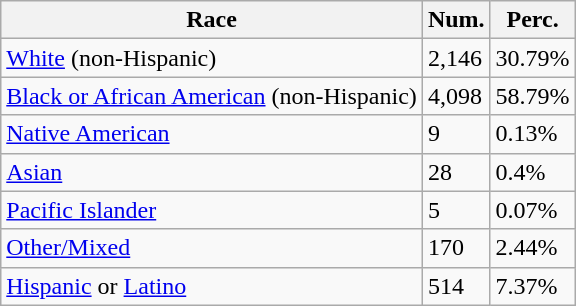<table class="wikitable">
<tr>
<th>Race</th>
<th>Num.</th>
<th>Perc.</th>
</tr>
<tr>
<td><a href='#'>White</a> (non-Hispanic)</td>
<td>2,146</td>
<td>30.79%</td>
</tr>
<tr>
<td><a href='#'>Black or African American</a> (non-Hispanic)</td>
<td>4,098</td>
<td>58.79%</td>
</tr>
<tr>
<td><a href='#'>Native American</a></td>
<td>9</td>
<td>0.13%</td>
</tr>
<tr>
<td><a href='#'>Asian</a></td>
<td>28</td>
<td>0.4%</td>
</tr>
<tr>
<td><a href='#'>Pacific Islander</a></td>
<td>5</td>
<td>0.07%</td>
</tr>
<tr>
<td><a href='#'>Other/Mixed</a></td>
<td>170</td>
<td>2.44%</td>
</tr>
<tr>
<td><a href='#'>Hispanic</a> or <a href='#'>Latino</a></td>
<td>514</td>
<td>7.37%</td>
</tr>
</table>
